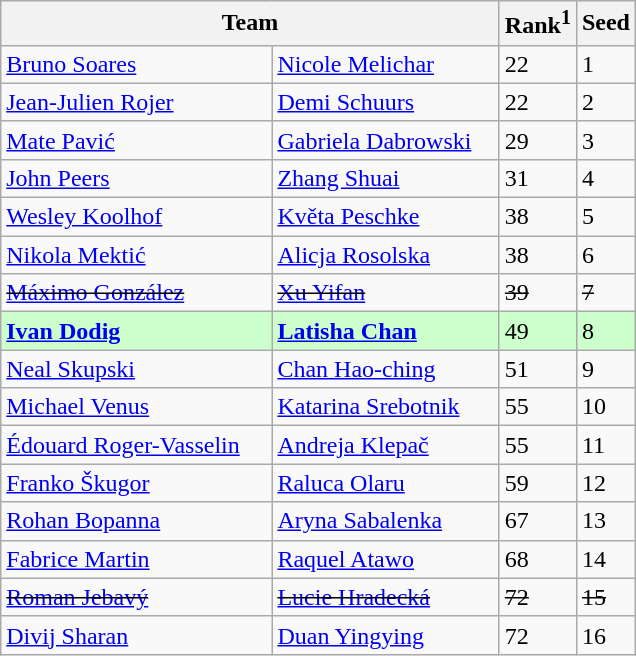<table class="wikitable">
<tr>
<th style="width:325px;" colspan="2">Team</th>
<th>Rank<sup>1</sup></th>
<th>Seed</th>
</tr>
<tr>
<td> <a href='#'>Bruno Soares</a></td>
<td> <a href='#'>Nicole Melichar</a></td>
<td>22</td>
<td>1</td>
</tr>
<tr>
<td> <a href='#'>Jean-Julien Rojer</a></td>
<td> <a href='#'>Demi Schuurs</a></td>
<td>22</td>
<td>2</td>
</tr>
<tr>
<td> <a href='#'>Mate Pavić</a></td>
<td> <a href='#'>Gabriela Dabrowski</a></td>
<td>29</td>
<td>3</td>
</tr>
<tr>
<td> <a href='#'>John Peers</a></td>
<td> <a href='#'>Zhang Shuai</a></td>
<td>31</td>
<td>4</td>
</tr>
<tr>
<td> <a href='#'>Wesley Koolhof</a></td>
<td> <a href='#'>Květa Peschke</a></td>
<td>38</td>
<td>5</td>
</tr>
<tr>
<td> <a href='#'>Nikola Mektić</a></td>
<td> <a href='#'>Alicja Rosolska</a></td>
<td>38</td>
<td>6</td>
</tr>
<tr>
<td><s> <a href='#'>Máximo González</a></s></td>
<td><s> <a href='#'>Xu Yifan</a></s></td>
<td><s>39</s></td>
<td><s>7</s></td>
</tr>
<tr style="background:#cfc;">
<td> <strong><a href='#'>Ivan Dodig</a></strong></td>
<td> <strong><a href='#'>Latisha Chan</a></strong></td>
<td>49</td>
<td>8</td>
</tr>
<tr>
<td> <a href='#'>Neal Skupski</a></td>
<td> <a href='#'>Chan Hao-ching</a></td>
<td>51</td>
<td>9</td>
</tr>
<tr>
<td> <a href='#'>Michael Venus</a></td>
<td> <a href='#'>Katarina Srebotnik</a></td>
<td>55</td>
<td>10</td>
</tr>
<tr>
<td> <a href='#'>Édouard Roger-Vasselin</a></td>
<td> <a href='#'>Andreja Klepač</a></td>
<td>55</td>
<td>11</td>
</tr>
<tr>
<td> <a href='#'>Franko Škugor</a></td>
<td> <a href='#'>Raluca Olaru</a></td>
<td>59</td>
<td>12</td>
</tr>
<tr>
<td> <a href='#'>Rohan Bopanna</a></td>
<td> <a href='#'>Aryna Sabalenka</a></td>
<td>67</td>
<td>13</td>
</tr>
<tr>
<td> <a href='#'>Fabrice Martin</a></td>
<td> <a href='#'>Raquel Atawo</a></td>
<td>68</td>
<td>14</td>
</tr>
<tr>
<td><s> <a href='#'>Roman Jebavý</a></s></td>
<td><s> <a href='#'>Lucie Hradecká</a></s></td>
<td><s>72</s></td>
<td><s>15</s></td>
</tr>
<tr>
<td> <a href='#'>Divij Sharan</a></td>
<td> <a href='#'>Duan Yingying</a></td>
<td>72</td>
<td>16</td>
</tr>
</table>
